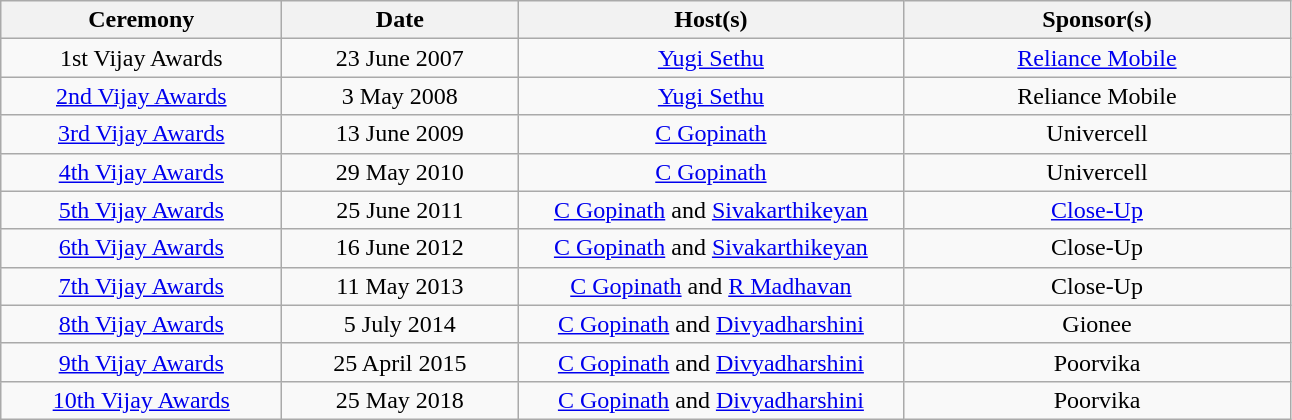<table class="sortable wikitable" style="text-align: center">
<tr>
<th style="width:180px;">Ceremony</th>
<th style="width:150px;">Date</th>
<th style="width:250px;">Host(s)</th>
<th style="width:250px;">Sponsor(s)</th>
</tr>
<tr>
<td>1st Vijay Awards</td>
<td>23 June 2007</td>
<td><a href='#'>Yugi Sethu</a></td>
<td><a href='#'>Reliance Mobile</a></td>
</tr>
<tr>
<td><a href='#'>2nd Vijay Awards</a></td>
<td>3 May 2008</td>
<td><a href='#'>Yugi Sethu</a></td>
<td>Reliance Mobile</td>
</tr>
<tr>
<td><a href='#'>3rd Vijay Awards</a></td>
<td>13 June 2009</td>
<td><a href='#'>C Gopinath</a></td>
<td>Univercell</td>
</tr>
<tr>
<td><a href='#'>4th Vijay Awards</a></td>
<td>29 May 2010</td>
<td><a href='#'>C Gopinath</a></td>
<td>Univercell</td>
</tr>
<tr>
<td><a href='#'>5th Vijay Awards</a></td>
<td>25 June 2011</td>
<td><a href='#'>C Gopinath</a> and <a href='#'>Sivakarthikeyan</a></td>
<td><a href='#'>Close-Up</a></td>
</tr>
<tr>
<td><a href='#'>6th Vijay Awards</a></td>
<td>16 June 2012</td>
<td><a href='#'>C Gopinath</a> and <a href='#'>Sivakarthikeyan</a></td>
<td>Close-Up</td>
</tr>
<tr>
<td><a href='#'>7th Vijay Awards</a></td>
<td>11 May 2013</td>
<td><a href='#'>C Gopinath</a> and <a href='#'>R Madhavan</a></td>
<td>Close-Up</td>
</tr>
<tr>
<td><a href='#'>8th Vijay Awards</a></td>
<td>5 July 2014</td>
<td><a href='#'>C Gopinath</a> and <a href='#'>Divyadharshini</a></td>
<td>Gionee</td>
</tr>
<tr>
<td><a href='#'>9th Vijay Awards</a></td>
<td>25 April 2015</td>
<td><a href='#'>C Gopinath</a> and <a href='#'>Divyadharshini</a></td>
<td>Poorvika</td>
</tr>
<tr>
<td><a href='#'>10th Vijay Awards</a></td>
<td>25 May 2018</td>
<td><a href='#'>C Gopinath</a> and <a href='#'>Divyadharshini</a></td>
<td>Poorvika</td>
</tr>
</table>
